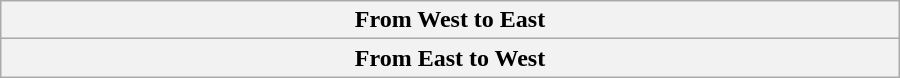<table class="wikitable" style="text-align:center" width="600px">
<tr>
<th text-align="center" colspan="3"> From West to East </th>
</tr>
<tr>
<th text-align="center" colspan="3"> From East to West </th>
</tr>
</table>
